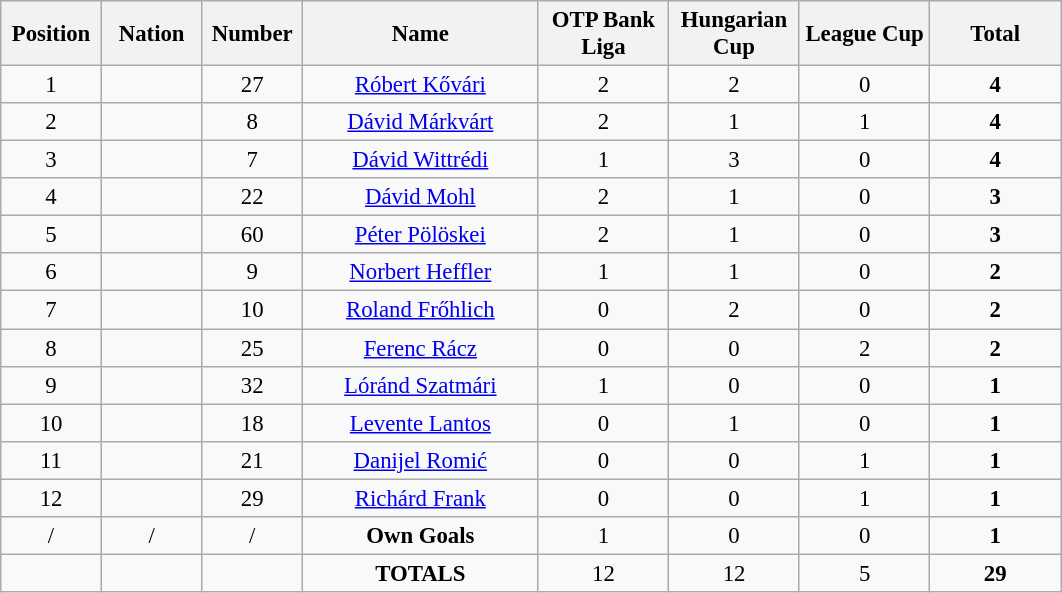<table class="wikitable" style="font-size: 95%; text-align: center;">
<tr>
<th width=60>Position</th>
<th width=60>Nation</th>
<th width=60>Number</th>
<th width=150>Name</th>
<th width=80>OTP Bank Liga</th>
<th width=80>Hungarian Cup</th>
<th width=80>League Cup</th>
<th width=80>Total</th>
</tr>
<tr>
<td>1</td>
<td></td>
<td>27</td>
<td><a href='#'>Róbert Kővári</a></td>
<td>2</td>
<td>2</td>
<td>0</td>
<td><strong>4</strong></td>
</tr>
<tr>
<td>2</td>
<td></td>
<td>8</td>
<td><a href='#'>Dávid Márkvárt</a></td>
<td>2</td>
<td>1</td>
<td>1</td>
<td><strong>4</strong></td>
</tr>
<tr>
<td>3</td>
<td></td>
<td>7</td>
<td><a href='#'>Dávid Wittrédi</a></td>
<td>1</td>
<td>3</td>
<td>0</td>
<td><strong>4</strong></td>
</tr>
<tr>
<td>4</td>
<td></td>
<td>22</td>
<td><a href='#'>Dávid Mohl</a></td>
<td>2</td>
<td>1</td>
<td>0</td>
<td><strong>3</strong></td>
</tr>
<tr>
<td>5</td>
<td></td>
<td>60</td>
<td><a href='#'>Péter Pölöskei</a></td>
<td>2</td>
<td>1</td>
<td>0</td>
<td><strong>3</strong></td>
</tr>
<tr>
<td>6</td>
<td></td>
<td>9</td>
<td><a href='#'>Norbert Heffler</a></td>
<td>1</td>
<td>1</td>
<td>0</td>
<td><strong>2</strong></td>
</tr>
<tr>
<td>7</td>
<td></td>
<td>10</td>
<td><a href='#'>Roland Frőhlich</a></td>
<td>0</td>
<td>2</td>
<td>0</td>
<td><strong>2</strong></td>
</tr>
<tr>
<td>8</td>
<td></td>
<td>25</td>
<td><a href='#'>Ferenc Rácz</a></td>
<td>0</td>
<td>0</td>
<td>2</td>
<td><strong>2</strong></td>
</tr>
<tr>
<td>9</td>
<td></td>
<td>32</td>
<td><a href='#'>Lóránd Szatmári</a></td>
<td>1</td>
<td>0</td>
<td>0</td>
<td><strong>1</strong></td>
</tr>
<tr>
<td>10</td>
<td></td>
<td>18</td>
<td><a href='#'>Levente Lantos</a></td>
<td>0</td>
<td>1</td>
<td>0</td>
<td><strong>1</strong></td>
</tr>
<tr>
<td>11</td>
<td></td>
<td>21</td>
<td><a href='#'>Danijel Romić</a></td>
<td>0</td>
<td>0</td>
<td>1</td>
<td><strong>1</strong></td>
</tr>
<tr>
<td>12</td>
<td></td>
<td>29</td>
<td><a href='#'>Richárd Frank</a></td>
<td>0</td>
<td>0</td>
<td>1</td>
<td><strong>1</strong></td>
</tr>
<tr>
<td>/</td>
<td>/</td>
<td>/</td>
<td><strong>Own Goals</strong></td>
<td>1</td>
<td>0</td>
<td>0</td>
<td><strong>1</strong></td>
</tr>
<tr>
<td></td>
<td></td>
<td></td>
<td><strong>TOTALS</strong></td>
<td>12</td>
<td>12</td>
<td>5</td>
<td><strong>29</strong></td>
</tr>
</table>
